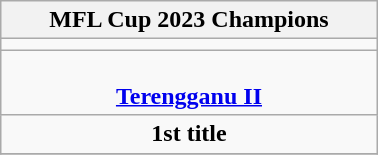<table class="wikitable" style="text-align: center; margin: 0 auto; width: 20%">
<tr>
<th>MFL Cup 2023 Champions</th>
</tr>
<tr>
<td></td>
</tr>
<tr>
<td><br><strong><a href='#'>Terengganu II</a></strong></td>
</tr>
<tr>
<td><strong>1st title</strong></td>
</tr>
<tr>
</tr>
</table>
